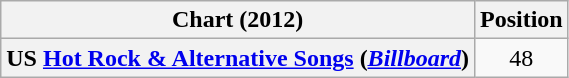<table class="wikitable sortable plainrowheaders" style="text-align:center">
<tr>
<th scope="col">Chart (2012)</th>
<th scope="col">Position</th>
</tr>
<tr>
<th scope="row">US <a href='#'>Hot Rock & Alternative Songs</a> (<em><a href='#'>Billboard</a></em>)</th>
<td>48</td>
</tr>
</table>
